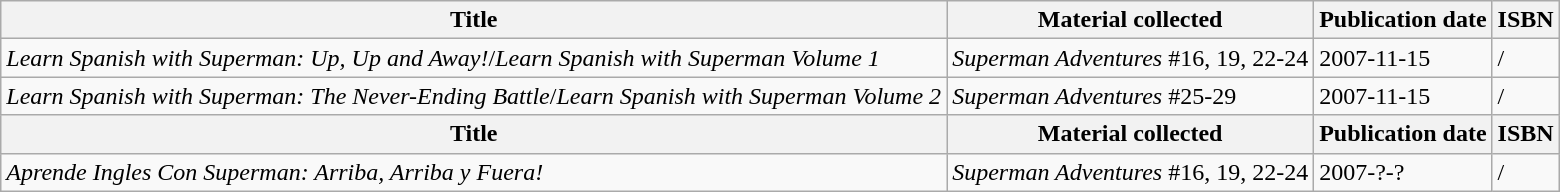<table class="wikitable">
<tr>
<th>Title</th>
<th>Material collected</th>
<th>Publication date</th>
<th>ISBN</th>
</tr>
<tr>
<td><em>Learn Spanish with Superman: Up, Up and Away!</em>/<em>Learn Spanish with Superman Volume 1</em></td>
<td><em>Superman Adventures</em> #16, 19, 22-24</td>
<td>2007-11-15</td>
<td>/</td>
</tr>
<tr>
<td><em>Learn Spanish with Superman: The Never-Ending Battle</em>/<em>Learn Spanish with Superman Volume 2</em></td>
<td><em>Superman Adventures</em> #25-29</td>
<td>2007-11-15</td>
<td>/</td>
</tr>
<tr>
<th>Title</th>
<th>Material collected</th>
<th>Publication date</th>
<th>ISBN</th>
</tr>
<tr>
<td><em>Aprende Ingles Con Superman: Arriba, Arriba y Fuera!</em></td>
<td><em>Superman Adventures</em> #16, 19, 22-24</td>
<td>2007-?-?</td>
<td>/</td>
</tr>
</table>
